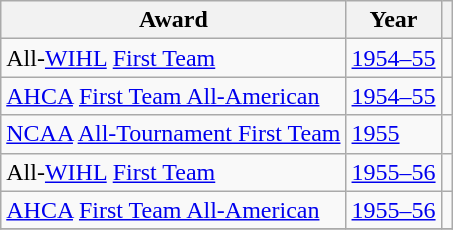<table class="wikitable">
<tr>
<th>Award</th>
<th>Year</th>
<th></th>
</tr>
<tr>
<td>All-<a href='#'>WIHL</a> <a href='#'>First Team</a></td>
<td><a href='#'>1954–55</a></td>
<td></td>
</tr>
<tr>
<td><a href='#'>AHCA</a> <a href='#'>First Team All-American</a></td>
<td><a href='#'>1954–55</a></td>
<td></td>
</tr>
<tr>
<td><a href='#'>NCAA</a> <a href='#'>All-Tournament First Team</a></td>
<td><a href='#'>1955</a></td>
<td></td>
</tr>
<tr>
<td>All-<a href='#'>WIHL</a> <a href='#'>First Team</a></td>
<td><a href='#'>1955–56</a></td>
<td></td>
</tr>
<tr>
<td><a href='#'>AHCA</a> <a href='#'>First Team All-American</a></td>
<td><a href='#'>1955–56</a></td>
<td></td>
</tr>
<tr>
</tr>
</table>
